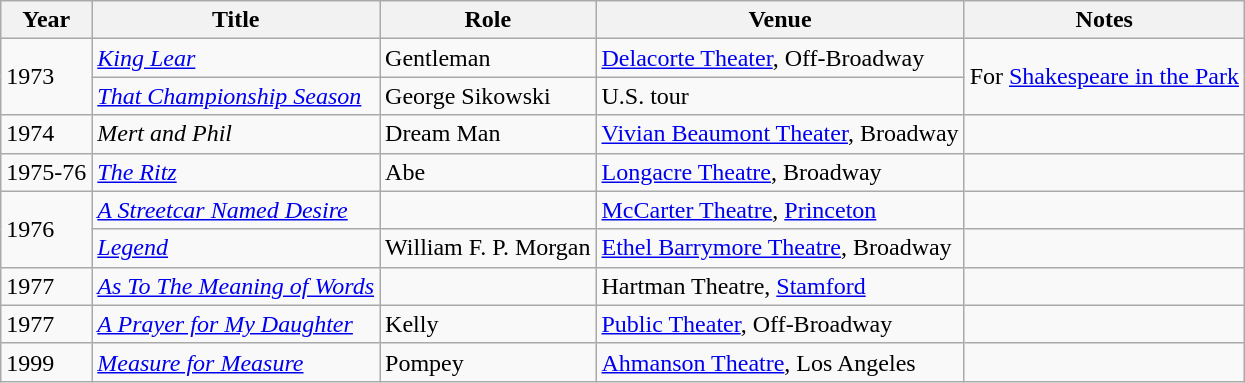<table class="wikitable">
<tr>
<th>Year</th>
<th>Title</th>
<th>Role</th>
<th>Venue</th>
<th>Notes</th>
</tr>
<tr>
<td rowspan="2">1973</td>
<td><em><a href='#'>King Lear</a></em></td>
<td>Gentleman</td>
<td><a href='#'>Delacorte Theater</a>, Off-Broadway</td>
<td rowspan="2">For <a href='#'>Shakespeare in the Park</a></td>
</tr>
<tr>
<td><em><a href='#'>That Championship Season</a></em></td>
<td>George Sikowski</td>
<td>U.S. tour</td>
</tr>
<tr>
<td>1974</td>
<td><em>Mert and Phil</em></td>
<td>Dream Man</td>
<td><a href='#'>Vivian Beaumont Theater</a>, Broadway</td>
<td></td>
</tr>
<tr>
<td>1975-76</td>
<td><a href='#'><em>The Ritz</em></a></td>
<td>Abe</td>
<td><a href='#'>Longacre Theatre</a>, Broadway</td>
<td></td>
</tr>
<tr>
<td rowspan="2">1976</td>
<td><em><a href='#'>A Streetcar Named Desire</a></em></td>
<td></td>
<td><a href='#'>McCarter Theatre</a>, <a href='#'>Princeton</a></td>
<td></td>
</tr>
<tr>
<td><a href='#'><em>Legend</em></a></td>
<td>William F. P. Morgan</td>
<td><a href='#'>Ethel Barrymore Theatre</a>, Broadway</td>
<td></td>
</tr>
<tr>
<td>1977</td>
<td><em><a href='#'>As To The Meaning of Words</a></em></td>
<td></td>
<td>Hartman Theatre, <a href='#'>Stamford</a></td>
<td></td>
</tr>
<tr>
<td>1977</td>
<td><a href='#'><em>A Prayer for My Daughter</em></a></td>
<td>Kelly</td>
<td><a href='#'>Public Theater</a>, Off-Broadway</td>
<td></td>
</tr>
<tr>
<td>1999</td>
<td><em><a href='#'>Measure for Measure</a></em></td>
<td>Pompey</td>
<td><a href='#'>Ahmanson Theatre</a>, Los Angeles</td>
<td></td>
</tr>
</table>
